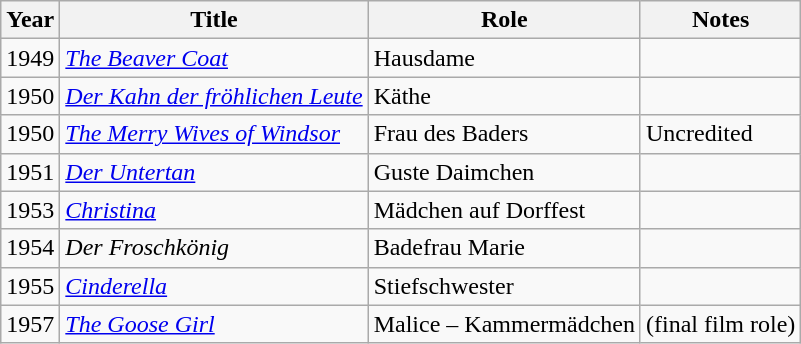<table class="wikitable sortable">
<tr>
<th>Year</th>
<th>Title</th>
<th>Role</th>
<th class="unsortable">Notes</th>
</tr>
<tr>
<td>1949</td>
<td><em><a href='#'>The Beaver Coat</a></em></td>
<td>Hausdame</td>
<td></td>
</tr>
<tr>
<td>1950</td>
<td><em><a href='#'>Der Kahn der fröhlichen Leute</a></em></td>
<td>Käthe</td>
<td></td>
</tr>
<tr>
<td>1950</td>
<td><em><a href='#'>The Merry Wives of Windsor</a></em></td>
<td>Frau des Baders</td>
<td>Uncredited</td>
</tr>
<tr>
<td>1951</td>
<td><em><a href='#'>Der Untertan</a></em></td>
<td>Guste Daimchen</td>
<td></td>
</tr>
<tr>
<td>1953</td>
<td><em><a href='#'>Christina</a></em></td>
<td>Mädchen auf Dorffest</td>
<td></td>
</tr>
<tr>
<td>1954</td>
<td><em>Der Froschkönig</em></td>
<td>Badefrau Marie</td>
<td></td>
</tr>
<tr>
<td>1955</td>
<td><em><a href='#'>Cinderella</a></em></td>
<td>Stiefschwester</td>
<td></td>
</tr>
<tr>
<td>1957</td>
<td><em><a href='#'>The Goose Girl</a></em></td>
<td>Malice – Kammermädchen</td>
<td>(final film role)</td>
</tr>
</table>
